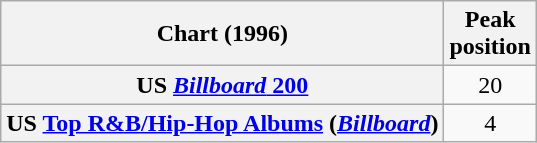<table class="wikitable sortable plainrowheaders" style="text-align:center">
<tr>
<th scope="col">Chart (1996)</th>
<th scope="col">Peak<br> position</th>
</tr>
<tr>
<th scope="row">US <a href='#'><em>Billboard</em> 200</a></th>
<td>20</td>
</tr>
<tr>
<th scope="row">US <a href='#'>Top R&B/Hip-Hop Albums</a> (<em><a href='#'>Billboard</a></em>)</th>
<td>4</td>
</tr>
</table>
